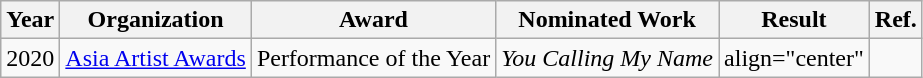<table class="wikitable sortable plainrowheaders">
<tr>
<th scope="col">Year</th>
<th scope="col">Organization</th>
<th scope="col">Award</th>
<th scope="col">Nominated Work</th>
<th scope="col">Result</th>
<th scope="col">Ref.</th>
</tr>
<tr>
<td align="center">2020</td>
<td align="center"><a href='#'>Asia Artist Awards</a></td>
<td align="center">Performance of the Year</td>
<td align="center"><em>You Calling My Name</em></td>
<td>align="center" </td>
<td align="center"></td>
</tr>
</table>
